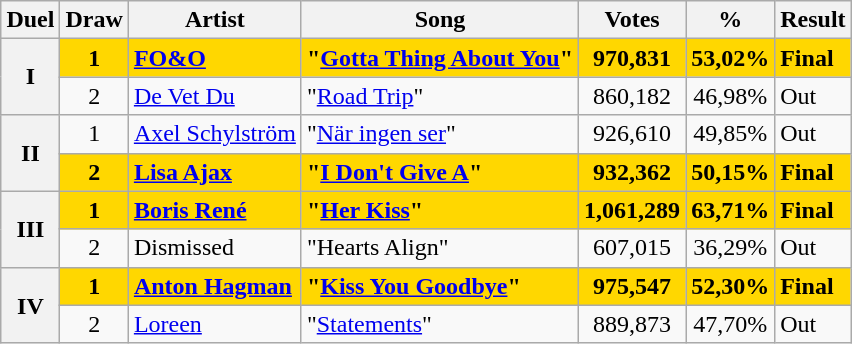<table class="sortable wikitable" style="margin: 1em auto 1em auto; text-align:center;">
<tr>
<th>Duel</th>
<th>Draw</th>
<th>Artist</th>
<th>Song</th>
<th>Votes</th>
<th>%</th>
<th>Result</th>
</tr>
<tr>
<th rowspan="2" class="unsortable">I</th>
<td bgcolor="gold"><strong> 1</strong></td>
<td align="left" bgcolor="gold"><strong><a href='#'>FO&O</a></strong></td>
<td align="left" bgcolor="gold"><strong>"<a href='#'>Gotta Thing About You</a>"</strong></td>
<td bgcolor="gold"><strong>970,831</strong></td>
<td bgcolor="gold"><strong>53,02%</strong></td>
<td align="left" bgcolor="gold"><strong>Final</strong></td>
</tr>
<tr>
<td>2</td>
<td align="left"><a href='#'>De Vet Du</a></td>
<td align="left">"<a href='#'>Road Trip</a>"</td>
<td>860,182</td>
<td>46,98%</td>
<td align="left">Out</td>
</tr>
<tr>
<th rowspan="2" class="unsortable">II</th>
<td>1</td>
<td align="left"><a href='#'>Axel Schylström</a></td>
<td align="left">"<a href='#'>När ingen ser</a>"</td>
<td>926,610</td>
<td>49,85%</td>
<td align="left">Out</td>
</tr>
<tr>
<td bgcolor="gold"><strong> 2</strong></td>
<td align="left" bgcolor="gold"><strong><a href='#'>Lisa Ajax</a></strong></td>
<td align="left" bgcolor="gold"><strong>"<a href='#'>I Don't Give A</a>"</strong></td>
<td bgcolor="gold"><strong>932,362</strong></td>
<td bgcolor="gold"><strong>50,15%</strong></td>
<td align="left" bgcolor="gold"><strong>Final</strong></td>
</tr>
<tr>
<th rowspan="2" class="unsortable">III</th>
<td bgcolor="gold"><strong>1</strong></td>
<td align="left" bgcolor="gold"><strong> <a href='#'>Boris René</a></strong></td>
<td align="left" bgcolor="gold"><strong>"<a href='#'>Her Kiss</a>"</strong></td>
<td bgcolor="gold"><strong>1,061,289</strong></td>
<td bgcolor="gold"><strong>63,71%</strong></td>
<td align="left" bgcolor="gold"><strong> Final</strong></td>
</tr>
<tr>
<td>2</td>
<td align="left">Dismissed</td>
<td align="left">"Hearts Align"</td>
<td>607,015</td>
<td>36,29%</td>
<td align="left">Out</td>
</tr>
<tr>
<th rowspan="2" class="unsortable">IV</th>
<td bgcolor="gold"><strong>1</strong></td>
<td align="left" bgcolor="gold"><strong><a href='#'>Anton Hagman</a></strong></td>
<td align="left" bgcolor="gold"><strong>"<a href='#'>Kiss You Goodbye</a>"</strong></td>
<td bgcolor="gold"><strong>975,547</strong></td>
<td bgcolor="gold"><strong>52,30%</strong></td>
<td align="left" bgcolor="gold"><strong> Final</strong></td>
</tr>
<tr>
<td>2</td>
<td align="left"><a href='#'>Loreen</a></td>
<td align="left">"<a href='#'>Statements</a>"</td>
<td>889,873</td>
<td>47,70%</td>
<td align="left">Out</td>
</tr>
</table>
